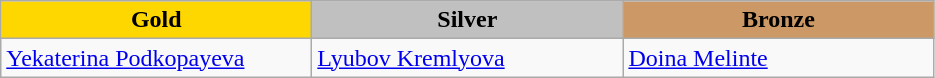<table class="wikitable" style="text-align:left">
<tr align="center">
<td width=200 bgcolor=gold><strong>Gold</strong></td>
<td width=200 bgcolor=silver><strong>Silver</strong></td>
<td width=200 bgcolor=CC9966><strong>Bronze</strong></td>
</tr>
<tr>
<td><a href='#'>Yekaterina Podkopayeva</a><br><em></em></td>
<td><a href='#'>Lyubov Kremlyova</a><br><em></em></td>
<td><a href='#'>Doina Melinte</a><br><em></em></td>
</tr>
</table>
